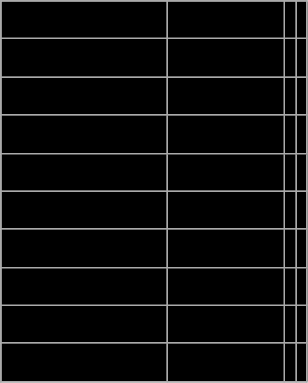<table class="wikitable">
<tr align="center" bgcolor=" ">
<td>Katelyn Arman</td>
<td>Forward</td>
<td></td>
<td></td>
</tr>
<tr align="center" bgcolor=" ">
<td>Peyton Beady</td>
<td>Goaltender</td>
<td></td>
<td></td>
</tr>
<tr align="center" bgcolor=" ">
<td>Brooke Carriere</td>
<td>Forward</td>
<td></td>
<td></td>
</tr>
<tr align="center" bgcolor=" ">
<td>Rachel Enzler</td>
<td>Forward</td>
<td></td>
<td></td>
</tr>
<tr align="center" bgcolor=" ">
<td>Olivia King</td>
<td>Defense</td>
<td></td>
<td></td>
</tr>
<tr align="center" bgcolor=" ">
<td>Anna Larose</td>
<td>Goaltender</td>
<td></td>
<td></td>
</tr>
<tr align="center" bgcolor=" ">
<td>Kennedy Little</td>
<td>Defense</td>
<td></td>
<td></td>
</tr>
<tr align="center" bgcolor=" ">
<td>Jorden Mattison</td>
<td>Goaltender</td>
<td></td>
<td></td>
</tr>
<tr align="center" bgcolor=" ">
<td>Elise Morphy</td>
<td>Defense</td>
<td></td>
<td></td>
</tr>
<tr align="center" bgcolor=" ">
<td>Morgan Sadler</td>
<td>Forward</td>
<td></td>
<td></td>
</tr>
<tr align="center" bgcolor=" ">
</tr>
</table>
